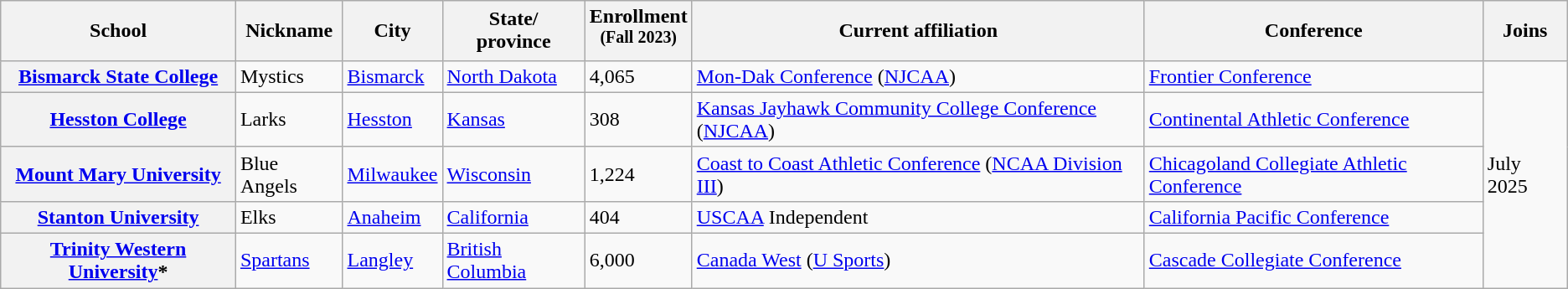<table class="wikitable sortable plainrowheaders">
<tr>
<th>School</th>
<th>Nickname</th>
<th>City</th>
<th>State/<br>province</th>
<th scope="col">Enrollment<br><sup>(Fall 2023)</sup></th>
<th>Current affiliation</th>
<th>Conference</th>
<th>Joins</th>
</tr>
<tr>
<th scope=row><a href='#'>Bismarck State College</a></th>
<td>Mystics</td>
<td><a href='#'>Bismarck</a></td>
<td><a href='#'>North Dakota</a></td>
<td>4,065</td>
<td><a href='#'>Mon-Dak Conference</a> (<a href='#'>NJCAA</a>)</td>
<td><a href='#'>Frontier Conference</a></td>
<td rowspan=5>July 2025</td>
</tr>
<tr>
<th scope=row><a href='#'>Hesston College</a></th>
<td>Larks</td>
<td><a href='#'>Hesston</a></td>
<td><a href='#'>Kansas</a></td>
<td>308</td>
<td><a href='#'>Kansas Jayhawk Community College Conference</a> (<a href='#'>NJCAA</a>)</td>
<td><a href='#'>Continental Athletic Conference</a></td>
</tr>
<tr>
<th scope=row><a href='#'>Mount Mary University</a></th>
<td>Blue Angels</td>
<td><a href='#'>Milwaukee</a></td>
<td><a href='#'>Wisconsin</a></td>
<td>1,224</td>
<td><a href='#'>Coast to Coast Athletic Conference</a> (<a href='#'>NCAA Division III</a>)</td>
<td><a href='#'>Chicagoland Collegiate Athletic Conference</a></td>
</tr>
<tr>
<th scope=row><a href='#'>Stanton University</a></th>
<td>Elks</td>
<td><a href='#'>Anaheim</a></td>
<td><a href='#'>California</a></td>
<td>404</td>
<td><a href='#'>USCAA</a> Independent</td>
<td><a href='#'>California Pacific Conference</a></td>
</tr>
<tr>
<th scope=row><a href='#'>Trinity Western University</a>*</th>
<td><a href='#'>Spartans</a></td>
<td><a href='#'>Langley</a></td>
<td><a href='#'>British Columbia</a></td>
<td>6,000</td>
<td><a href='#'>Canada West</a> (<a href='#'>U Sports</a>)</td>
<td><a href='#'>Cascade Collegiate Conference</a></td>
</tr>
</table>
